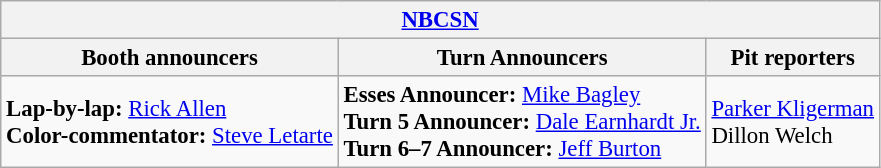<table class="wikitable" style="font-size: 95%">
<tr>
<th colspan="3"><a href='#'>NBCSN</a></th>
</tr>
<tr>
<th>Booth announcers</th>
<th>Turn Announcers</th>
<th>Pit reporters</th>
</tr>
<tr>
<td><strong>Lap-by-lap:</strong> <a href='#'>Rick Allen</a><br><strong>Color-commentator:</strong> <a href='#'>Steve Letarte</a></td>
<td><strong>Esses Announcer:</strong> <a href='#'>Mike Bagley</a><br><strong>Turn 5 Announcer:</strong> <a href='#'>Dale Earnhardt Jr.</a><br><strong>Turn 6–7 Announcer:</strong> <a href='#'>Jeff Burton</a></td>
<td><a href='#'>Parker Kligerman</a><br>Dillon Welch</td>
</tr>
</table>
